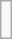<table class="wikitable" style="text-align:center">
<tr>
<td colspan="7"><br></td>
</tr>
</table>
